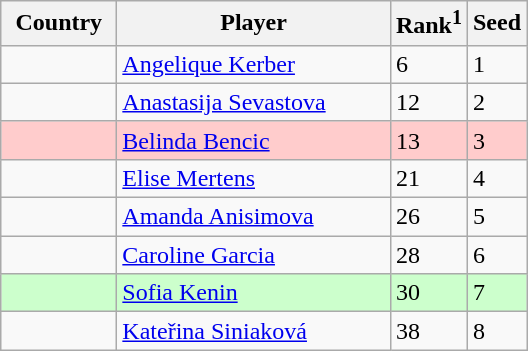<table class="wikitable" border="1">
<tr>
<th width="70">Country</th>
<th width="175">Player</th>
<th>Rank<sup>1</sup></th>
<th>Seed</th>
</tr>
<tr>
<td></td>
<td><a href='#'>Angelique Kerber</a></td>
<td>6</td>
<td>1</td>
</tr>
<tr>
<td></td>
<td><a href='#'>Anastasija Sevastova</a></td>
<td>12</td>
<td>2</td>
</tr>
<tr bgcolor=#fcc>
<td></td>
<td><a href='#'>Belinda Bencic</a></td>
<td>13</td>
<td>3</td>
</tr>
<tr>
<td></td>
<td><a href='#'>Elise Mertens</a></td>
<td>21</td>
<td>4</td>
</tr>
<tr>
<td></td>
<td><a href='#'>Amanda Anisimova</a></td>
<td>26</td>
<td>5</td>
</tr>
<tr>
<td></td>
<td><a href='#'>Caroline Garcia</a></td>
<td>28</td>
<td>6</td>
</tr>
<tr bgcolor=#cfc>
<td></td>
<td><a href='#'>Sofia Kenin</a></td>
<td>30</td>
<td>7</td>
</tr>
<tr>
<td></td>
<td><a href='#'>Kateřina Siniaková</a></td>
<td>38</td>
<td>8</td>
</tr>
</table>
